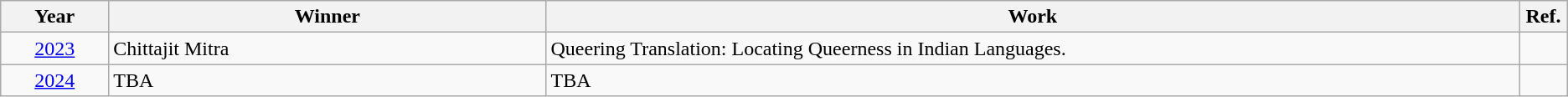<table class="wikitable sortable">
<tr>
<th scope="col" style="width: 6em;">Year</th>
<th scope="col" style="width: 28em;">Winner</th>
<th scope="col" style="width: 64em;">Work</th>
<th scope="col" class="unsortable" style="width: 2em;">Ref.</th>
</tr>
<tr style="vertical-align: top;">
<td align=center><a href='#'>2023</a></td>
<td>Chittajit Mitra</td>
<td>Queering Translation: Locating Queerness in Indian Languages.</td>
<td align=center></td>
</tr>
<tr style="vertical-align: top;">
<td align=center><a href='#'>2024</a></td>
<td>TBA</td>
<td>TBA</td>
<td align=center></td>
</tr>
</table>
